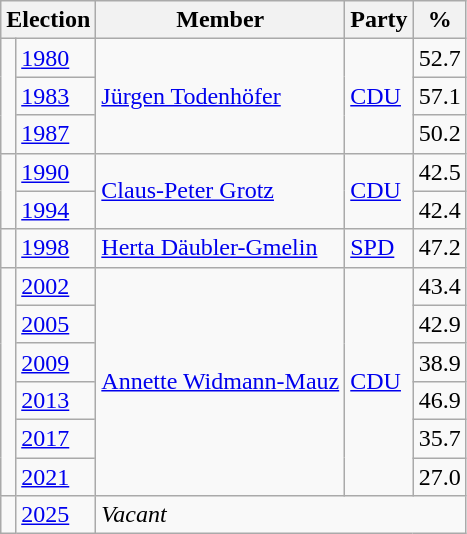<table class=wikitable>
<tr>
<th colspan=2>Election</th>
<th>Member</th>
<th>Party</th>
<th>%</th>
</tr>
<tr>
<td rowspan=3 bgcolor=></td>
<td><a href='#'>1980</a></td>
<td rowspan=3><a href='#'>Jürgen Todenhöfer</a></td>
<td rowspan=3><a href='#'>CDU</a></td>
<td align=right>52.7</td>
</tr>
<tr>
<td><a href='#'>1983</a></td>
<td align=right>57.1</td>
</tr>
<tr>
<td><a href='#'>1987</a></td>
<td align=right>50.2</td>
</tr>
<tr>
<td rowspan=2 bgcolor=></td>
<td><a href='#'>1990</a></td>
<td rowspan=2><a href='#'>Claus-Peter Grotz</a></td>
<td rowspan=2><a href='#'>CDU</a></td>
<td align=right>42.5</td>
</tr>
<tr>
<td><a href='#'>1994</a></td>
<td align=right>42.4</td>
</tr>
<tr>
<td bgcolor=></td>
<td><a href='#'>1998</a></td>
<td><a href='#'>Herta Däubler-Gmelin</a></td>
<td><a href='#'>SPD</a></td>
<td align=right>47.2</td>
</tr>
<tr>
<td rowspan=6 bgcolor=></td>
<td><a href='#'>2002</a></td>
<td rowspan=6><a href='#'>Annette Widmann-Mauz</a></td>
<td rowspan=6><a href='#'>CDU</a></td>
<td align=right>43.4</td>
</tr>
<tr>
<td><a href='#'>2005</a></td>
<td align=right>42.9</td>
</tr>
<tr>
<td><a href='#'>2009</a></td>
<td align=right>38.9</td>
</tr>
<tr>
<td><a href='#'>2013</a></td>
<td align=right>46.9</td>
</tr>
<tr>
<td><a href='#'>2017</a></td>
<td align=right>35.7</td>
</tr>
<tr>
<td><a href='#'>2021</a></td>
<td align=right>27.0</td>
</tr>
<tr>
<td></td>
<td><a href='#'>2025</a></td>
<td colspan=3><em>Vacant</em></td>
</tr>
</table>
